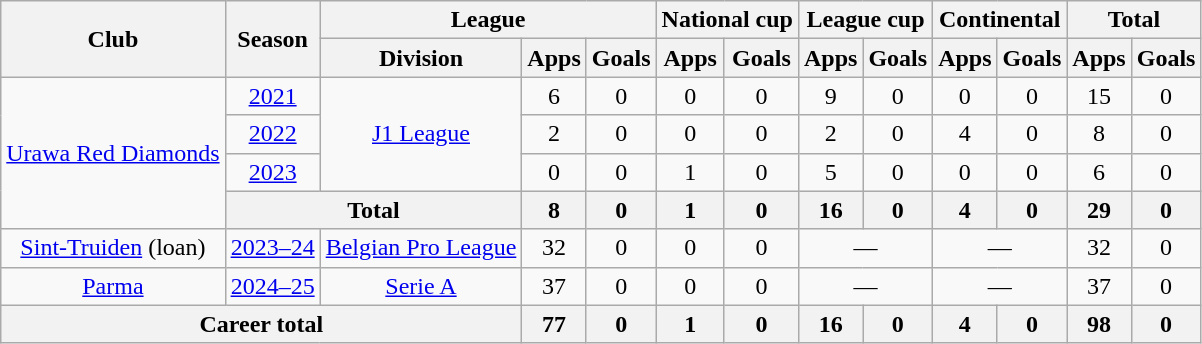<table class="wikitable" style="text-align: center">
<tr>
<th rowspan="2">Club</th>
<th rowspan="2">Season</th>
<th colspan="3">League</th>
<th colspan="2">National cup</th>
<th colspan="2">League cup</th>
<th colspan="2">Continental</th>
<th colspan="2">Total</th>
</tr>
<tr>
<th>Division</th>
<th>Apps</th>
<th>Goals</th>
<th>Apps</th>
<th>Goals</th>
<th>Apps</th>
<th>Goals</th>
<th>Apps</th>
<th>Goals</th>
<th>Apps</th>
<th>Goals</th>
</tr>
<tr>
<td rowspan="4"><a href='#'>Urawa Red Diamonds</a></td>
<td><a href='#'>2021</a></td>
<td rowspan="3"><a href='#'>J1 League</a></td>
<td>6</td>
<td>0</td>
<td>0</td>
<td>0</td>
<td>9</td>
<td>0</td>
<td>0</td>
<td>0</td>
<td>15</td>
<td>0</td>
</tr>
<tr>
<td><a href='#'>2022</a></td>
<td>2</td>
<td>0</td>
<td>0</td>
<td>0</td>
<td>2</td>
<td>0</td>
<td>4</td>
<td>0</td>
<td>8</td>
<td>0</td>
</tr>
<tr>
<td><a href='#'>2023</a></td>
<td>0</td>
<td>0</td>
<td>1</td>
<td>0</td>
<td>5</td>
<td>0</td>
<td>0</td>
<td>0</td>
<td>6</td>
<td>0</td>
</tr>
<tr>
<th colspan="2">Total</th>
<th>8</th>
<th>0</th>
<th>1</th>
<th>0</th>
<th>16</th>
<th>0</th>
<th>4</th>
<th>0</th>
<th>29</th>
<th>0</th>
</tr>
<tr>
<td><a href='#'>Sint-Truiden</a> (loan)</td>
<td><a href='#'>2023–24</a></td>
<td><a href='#'>Belgian Pro League</a></td>
<td>32</td>
<td>0</td>
<td>0</td>
<td>0</td>
<td colspan="2">—</td>
<td colspan="2">—</td>
<td>32</td>
<td>0</td>
</tr>
<tr>
<td><a href='#'>Parma</a></td>
<td><a href='#'>2024–25</a></td>
<td><a href='#'>Serie A</a></td>
<td>37</td>
<td>0</td>
<td>0</td>
<td>0</td>
<td colspan="2">—</td>
<td colspan="2">—</td>
<td>37</td>
<td>0</td>
</tr>
<tr>
<th colspan="3">Career total</th>
<th>77</th>
<th>0</th>
<th>1</th>
<th>0</th>
<th>16</th>
<th>0</th>
<th>4</th>
<th>0</th>
<th>98</th>
<th>0</th>
</tr>
</table>
